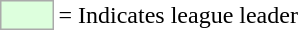<table>
<tr>
<td style="background:#DDFFDD; border:1px solid #aaa; width:2em;"></td>
<td>= Indicates league leader</td>
</tr>
</table>
